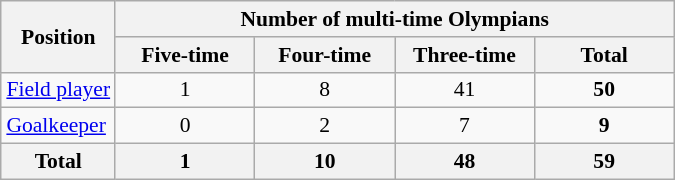<table class="wikitable sortable" style="text-align: center; font-size: 90%; margin-left: 1em;">
<tr>
<th rowspan="2">Position</th>
<th colspan="4">Number of multi-time Olympians</th>
</tr>
<tr>
<th style="width: 6em;">Five-time</th>
<th style="width: 6em;">Four-time</th>
<th style="width: 6em;">Three-time</th>
<th style="width: 6em;">Total</th>
</tr>
<tr>
<td style="text-align: left;"><a href='#'>Field player</a></td>
<td>1</td>
<td>8</td>
<td>41</td>
<td><strong>50</strong></td>
</tr>
<tr>
<td style="text-align: left;"><a href='#'>Goalkeeper</a></td>
<td>0</td>
<td>2</td>
<td>7</td>
<td><strong>9</strong></td>
</tr>
<tr>
<th>Total</th>
<th>1</th>
<th>10</th>
<th>48</th>
<th>59</th>
</tr>
</table>
